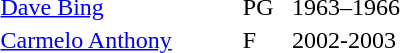<table style="border:'1' 'solid' 'gray' " width="300" style="text-align:center">
<tr>
</tr>
<tr>
<td><a href='#'>Dave Bing</a></td>
<td>PG</td>
<td>1963–1966</td>
</tr>
<tr>
<td><a href='#'>Carmelo Anthony</a></td>
<td>F</td>
<td>2002-2003</td>
</tr>
</table>
